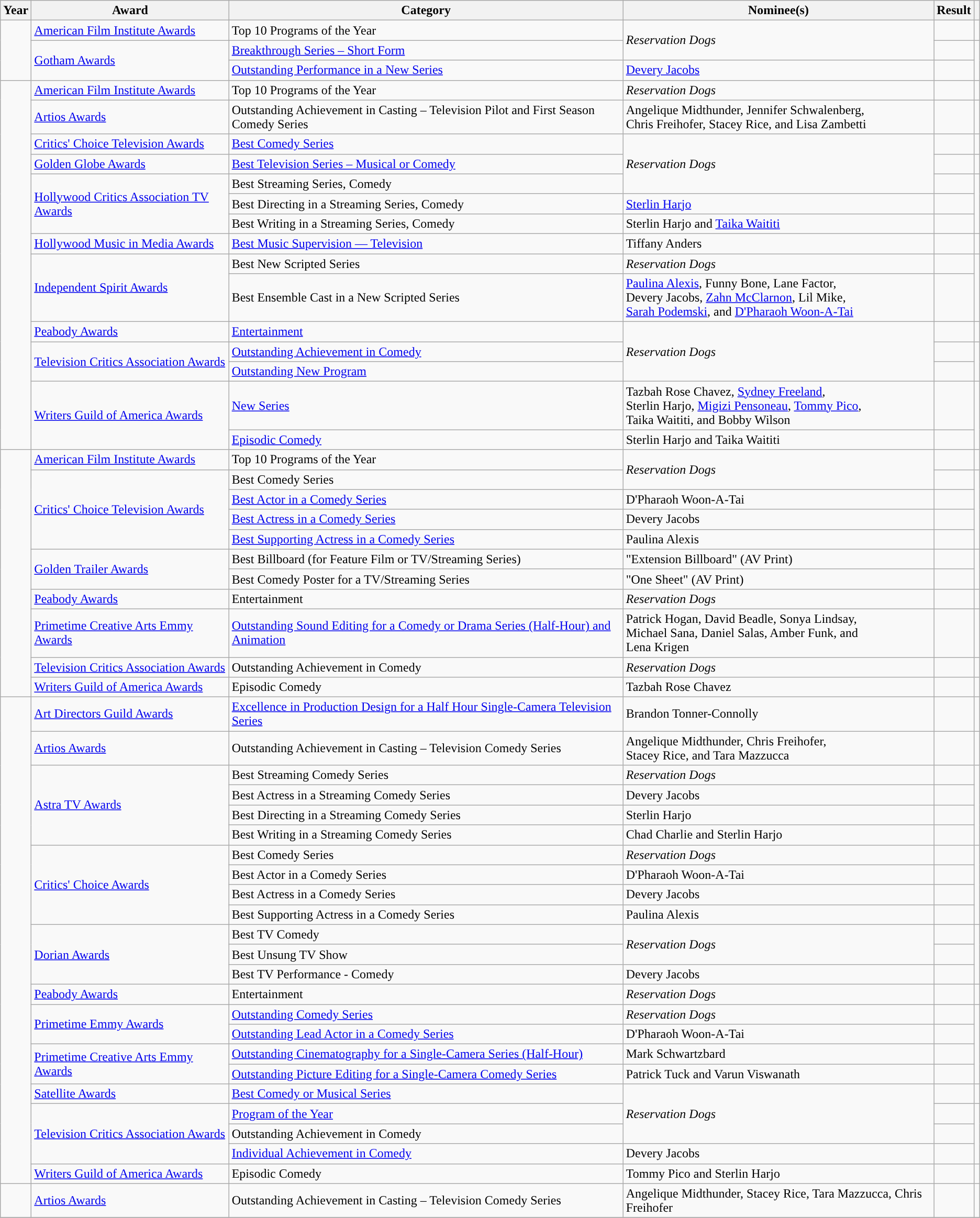<table class="wikitable sortable">
<tr>
<th>Year</th>
<th>Award</th>
<th>Category</th>
<th>Nominee(s)</th>
<th>Result</th>
<th class="unsortable"></th>
</tr>
<tr>
<td rowspan="3"></td>
<td><a href='#'>American Film Institute Awards</a></td>
<td>Top 10 Programs of the Year</td>
<td rowspan="2"><em>Reservation Dogs</em></td>
<td></td>
<td align="center"></td>
</tr>
<tr>
<td rowspan="2"><a href='#'>Gotham Awards</a></td>
<td><a href='#'>Breakthrough Series – Short Form</a></td>
<td></td>
<td align="center" rowspan="2"></td>
</tr>
<tr>
<td><a href='#'>Outstanding Performance in a New Series</a></td>
<td><a href='#'>Devery Jacobs</a></td>
<td></td>
</tr>
<tr>
<td rowspan="15"></td>
<td><a href='#'>American Film Institute Awards</a></td>
<td>Top 10 Programs of the Year</td>
<td><em>Reservation Dogs</em></td>
<td></td>
<td align="center"></td>
</tr>
<tr>
<td><a href='#'>Artios Awards</a></td>
<td>Outstanding Achievement in Casting – Television Pilot and First Season Comedy Series</td>
<td>Angelique Midthunder, Jennifer Schwalenberg, <br> Chris Freihofer, Stacey Rice, and Lisa Zambetti</td>
<td></td>
<td align="center"></td>
</tr>
<tr>
<td><a href='#'>Critics' Choice Television Awards</a></td>
<td><a href='#'>Best Comedy Series</a></td>
<td rowspan="3"><em>Reservation Dogs</em></td>
<td></td>
<td align="center"></td>
</tr>
<tr>
<td><a href='#'>Golden Globe Awards</a></td>
<td><a href='#'>Best Television Series – Musical or Comedy</a></td>
<td></td>
<td align="center"></td>
</tr>
<tr>
<td rowspan="3"><a href='#'>Hollywood Critics Association TV Awards</a></td>
<td>Best Streaming Series, Comedy</td>
<td></td>
<td rowspan="3" align="center"></td>
</tr>
<tr>
<td>Best Directing in a Streaming Series, Comedy</td>
<td><a href='#'>Sterlin Harjo</a> </td>
<td></td>
</tr>
<tr>
<td>Best Writing in a Streaming Series, Comedy</td>
<td>Sterlin Harjo and <a href='#'>Taika Waititi</a> </td>
<td></td>
</tr>
<tr>
<td><a href='#'>Hollywood Music in Media Awards</a></td>
<td><a href='#'>Best Music Supervision — Television</a></td>
<td>Tiffany Anders</td>
<td></td>
<td align="center"></td>
</tr>
<tr>
<td rowspan="2"><a href='#'>Independent Spirit Awards</a></td>
<td>Best New Scripted Series</td>
<td><em>Reservation Dogs</em></td>
<td></td>
<td rowspan="2" align="center"></td>
</tr>
<tr>
<td>Best Ensemble Cast in a New Scripted Series</td>
<td><a href='#'>Paulina Alexis</a>, Funny Bone, Lane Factor, <br> Devery Jacobs, <a href='#'>Zahn McClarnon</a>, Lil Mike, <br> <a href='#'>Sarah Podemski</a>, and <a href='#'>D'Pharaoh Woon-A-Tai</a></td>
<td></td>
</tr>
<tr>
<td><a href='#'>Peabody Awards</a></td>
<td><a href='#'>Entertainment</a></td>
<td rowspan="3"><em>Reservation Dogs</em></td>
<td></td>
<td align="center"></td>
</tr>
<tr>
<td rowspan="2"><a href='#'>Television Critics Association Awards</a></td>
<td><a href='#'>Outstanding Achievement in Comedy</a></td>
<td></td>
<td align="center" rowspan="2"></td>
</tr>
<tr>
<td><a href='#'>Outstanding New Program</a></td>
<td></td>
</tr>
<tr>
<td rowspan="2"><a href='#'>Writers Guild of America Awards</a></td>
<td><a href='#'>New Series</a></td>
<td>Tazbah Rose Chavez, <a href='#'>Sydney Freeland</a>, <br> Sterlin Harjo, <a href='#'>Migizi Pensoneau</a>, <a href='#'>Tommy Pico</a>, <br> Taika Waititi, and Bobby Wilson</td>
<td></td>
<td align="center" rowspan="2"></td>
</tr>
<tr>
<td><a href='#'>Episodic Comedy</a></td>
<td>Sterlin Harjo and Taika Waititi </td>
<td></td>
</tr>
<tr>
<td rowspan="11"></td>
<td><a href='#'>American Film Institute Awards</a></td>
<td>Top 10 Programs of the Year</td>
<td rowspan="2"><em>Reservation Dogs</em></td>
<td></td>
<td align="center"></td>
</tr>
<tr>
<td rowspan="4"><a href='#'>Critics' Choice Television Awards</a></td>
<td>Best Comedy Series</td>
<td></td>
<td align="center" rowspan="4"></td>
</tr>
<tr>
<td><a href='#'>Best Actor in a Comedy Series</a></td>
<td>D'Pharaoh Woon-A-Tai</td>
<td></td>
</tr>
<tr>
<td><a href='#'>Best Actress in a Comedy Series</a></td>
<td>Devery Jacobs</td>
<td></td>
</tr>
<tr>
<td><a href='#'>Best Supporting Actress in a Comedy Series</a></td>
<td>Paulina Alexis</td>
<td></td>
</tr>
<tr>
<td rowspan="2"><a href='#'>Golden Trailer Awards</a></td>
<td>Best Billboard (for Feature Film or TV/Streaming Series)</td>
<td>"Extension Billboard" (AV Print)</td>
<td></td>
<td align="center" rowspan="2"></td>
</tr>
<tr>
<td>Best Comedy Poster for a TV/Streaming Series</td>
<td>"One Sheet" (AV Print)</td>
<td></td>
</tr>
<tr>
<td><a href='#'>Peabody Awards</a></td>
<td>Entertainment</td>
<td><em>Reservation Dogs</em></td>
<td></td>
<td align="center"></td>
</tr>
<tr>
<td><a href='#'>Primetime Creative Arts Emmy Awards</a></td>
<td><a href='#'>Outstanding Sound Editing for a Comedy or Drama Series (Half-Hour) and Animation</a></td>
<td>Patrick Hogan, David Beadle, Sonya Lindsay, <br> Michael Sana, Daniel Salas, Amber Funk, and <br> Lena Krigen </td>
<td></td>
<td align="center"></td>
</tr>
<tr>
<td><a href='#'>Television Critics Association Awards</a></td>
<td>Outstanding Achievement in Comedy</td>
<td><em>Reservation Dogs</em></td>
<td></td>
<td align="center"></td>
</tr>
<tr>
<td><a href='#'>Writers Guild of America Awards</a></td>
<td>Episodic Comedy</td>
<td>Tazbah Rose Chavez </td>
<td></td>
<td align="center"></td>
</tr>
<tr>
<td rowspan="23"></td>
<td><a href='#'>Art Directors Guild Awards</a></td>
<td><a href='#'>Excellence in Production Design for a Half Hour Single-Camera Television Series</a></td>
<td>Brandon Tonner-Connolly </td>
<td></td>
<td align="center"></td>
</tr>
<tr>
<td><a href='#'>Artios Awards</a></td>
<td>Outstanding Achievement in Casting – Television Comedy Series</td>
<td>Angelique Midthunder, Chris Freihofer, <br> Stacey Rice, and Tara Mazzucca</td>
<td></td>
<td align="center"></td>
</tr>
<tr>
<td rowspan="4"><a href='#'>Astra TV Awards</a></td>
<td>Best Streaming Comedy Series</td>
<td><em>Reservation Dogs</em></td>
<td></td>
<td rowspan="4" align="center"></td>
</tr>
<tr>
<td>Best Actress in a Streaming Comedy Series</td>
<td>Devery Jacobs</td>
<td></td>
</tr>
<tr>
<td>Best Directing in a Streaming Comedy Series</td>
<td>Sterlin Harjo </td>
<td></td>
</tr>
<tr>
<td>Best Writing in a Streaming Comedy Series</td>
<td>Chad Charlie and Sterlin Harjo <br> </td>
<td></td>
</tr>
<tr>
<td rowspan="4"><a href='#'>Critics' Choice Awards</a></td>
<td>Best Comedy Series</td>
<td><em>Reservation Dogs</em></td>
<td></td>
<td align="center" rowspan="4"></td>
</tr>
<tr>
<td>Best Actor in a Comedy Series</td>
<td>D'Pharaoh Woon-A-Tai</td>
<td></td>
</tr>
<tr>
<td>Best Actress in a Comedy Series</td>
<td>Devery Jacobs</td>
<td></td>
</tr>
<tr>
<td>Best Supporting Actress in a Comedy Series</td>
<td>Paulina Alexis</td>
<td></td>
</tr>
<tr>
<td rowspan="3"><a href='#'>Dorian Awards</a></td>
<td>Best TV Comedy</td>
<td rowspan="2"><em>Reservation Dogs</em></td>
<td></td>
<td align="center" rowspan="3"></td>
</tr>
<tr>
<td>Best Unsung TV Show</td>
<td></td>
</tr>
<tr>
<td>Best TV Performance - Comedy</td>
<td>Devery Jacobs</td>
<td></td>
</tr>
<tr>
<td><a href='#'>Peabody Awards</a></td>
<td>Entertainment</td>
<td><em>Reservation Dogs</em></td>
<td></td>
<td align="center"></td>
</tr>
<tr>
<td rowspan="2"><a href='#'>Primetime Emmy Awards</a></td>
<td><a href='#'>Outstanding Comedy Series</a></td>
<td><em>Reservation Dogs</em></td>
<td></td>
<td align="center" rowspan="4"></td>
</tr>
<tr>
<td><a href='#'>Outstanding Lead Actor in a Comedy Series</a></td>
<td>D'Pharaoh Woon-A-Tai</td>
<td></td>
</tr>
<tr>
<td rowspan="2"><a href='#'>Primetime Creative Arts Emmy Awards</a></td>
<td><a href='#'>Outstanding Cinematography for a Single-Camera Series (Half-Hour)</a></td>
<td>Mark Schwartzbard </td>
<td></td>
</tr>
<tr>
<td><a href='#'>Outstanding Picture Editing for a Single-Camera Comedy Series</a></td>
<td>Patrick Tuck and Varun Viswanath <br> </td>
<td></td>
</tr>
<tr>
<td><a href='#'>Satellite Awards</a></td>
<td><a href='#'>Best Comedy or Musical Series</a></td>
<td rowspan="3"><em>Reservation Dogs</em></td>
<td></td>
<td align="center"></td>
</tr>
<tr>
<td rowspan="3"><a href='#'>Television Critics Association Awards</a></td>
<td><a href='#'>Program of the Year</a></td>
<td></td>
<td align="center" rowspan="3"></td>
</tr>
<tr>
<td>Outstanding Achievement in Comedy</td>
<td></td>
</tr>
<tr>
<td><a href='#'>Individual Achievement in Comedy</a></td>
<td>Devery Jacobs</td>
<td></td>
</tr>
<tr>
<td><a href='#'>Writers Guild of America Awards</a></td>
<td>Episodic Comedy</td>
<td>Tommy Pico and Sterlin Harjo <br> </td>
<td></td>
<td align="center"></td>
</tr>
<tr>
<td></td>
<td><a href='#'>Artios Awards</a></td>
<td>Outstanding Achievement in Casting – Television Comedy Series</td>
<td>Angelique Midthunder, Stacey Rice, Tara Mazzucca, Chris Freihofer</td>
<td></td>
<td align="center"></td>
</tr>
<tr>
</tr>
</table>
